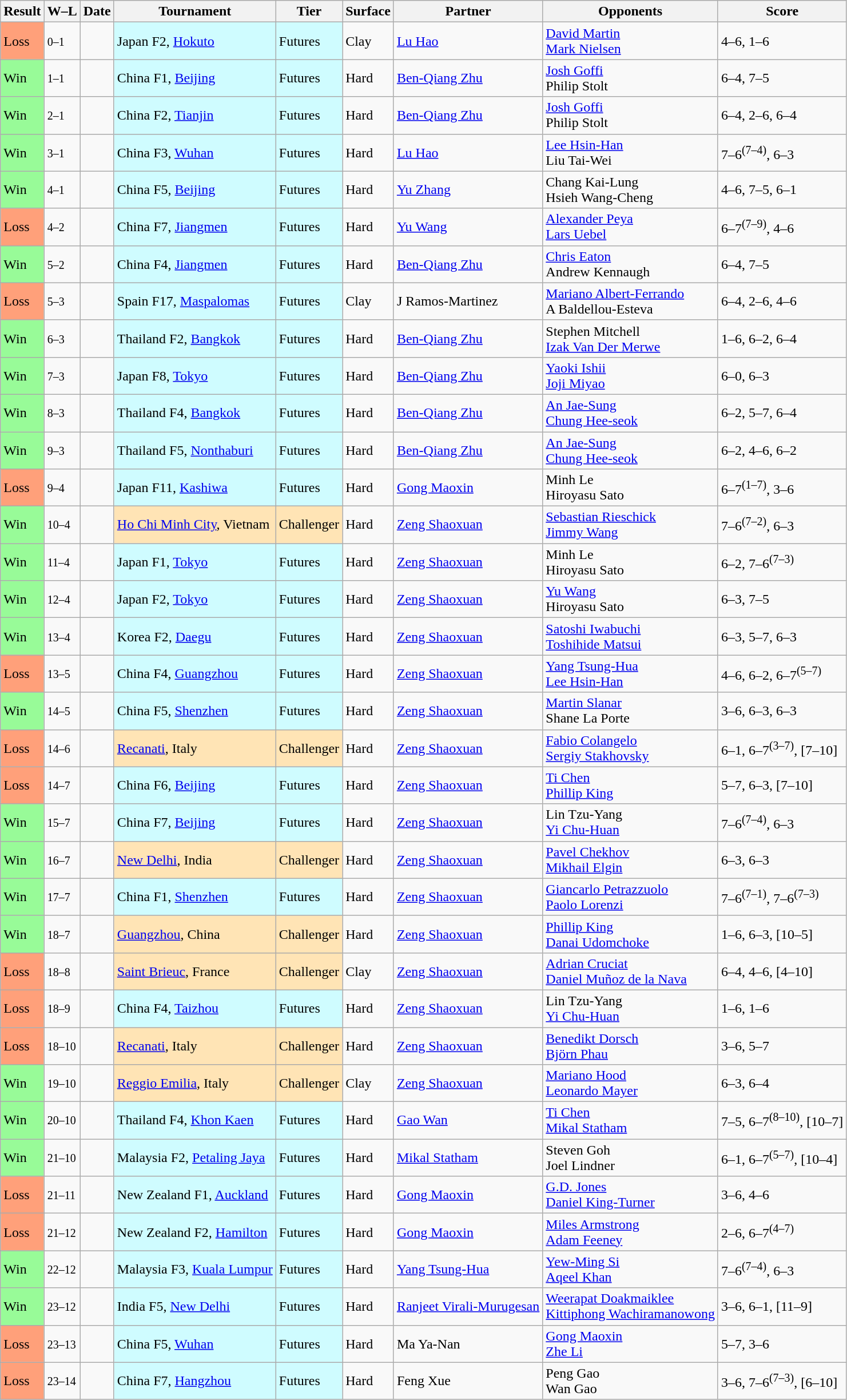<table class="sortable wikitable">
<tr>
<th>Result</th>
<th class="unsortable">W–L</th>
<th>Date</th>
<th>Tournament</th>
<th>Tier</th>
<th>Surface</th>
<th>Partner</th>
<th>Opponents</th>
<th class="unsortable">Score</th>
</tr>
<tr>
<td bgcolor=FFA07A>Loss</td>
<td><small>0–1</small></td>
<td></td>
<td style="background:#cffcff;">Japan F2, <a href='#'>Hokuto</a></td>
<td style="background:#cffcff;">Futures</td>
<td>Clay</td>
<td> <a href='#'>Lu Hao</a></td>
<td> <a href='#'>David Martin</a> <br>  <a href='#'>Mark Nielsen</a></td>
<td>4–6, 1–6</td>
</tr>
<tr>
<td bgcolor=98FB98>Win</td>
<td><small>1–1</small></td>
<td></td>
<td style="background:#cffcff;">China F1, <a href='#'>Beijing</a></td>
<td style="background:#cffcff;">Futures</td>
<td>Hard</td>
<td> <a href='#'>Ben-Qiang Zhu</a></td>
<td> <a href='#'>Josh Goffi</a> <br>  Philip Stolt</td>
<td>6–4, 7–5</td>
</tr>
<tr>
<td bgcolor=98FB98>Win</td>
<td><small>2–1</small></td>
<td></td>
<td style="background:#cffcff;">China F2, <a href='#'>Tianjin</a></td>
<td style="background:#cffcff;">Futures</td>
<td>Hard</td>
<td> <a href='#'>Ben-Qiang Zhu</a></td>
<td> <a href='#'>Josh Goffi</a> <br>  Philip Stolt</td>
<td>6–4, 2–6, 6–4</td>
</tr>
<tr>
<td bgcolor=98FB98>Win</td>
<td><small>3–1</small></td>
<td></td>
<td style="background:#cffcff;">China F3, <a href='#'>Wuhan</a></td>
<td style="background:#cffcff;">Futures</td>
<td>Hard</td>
<td> <a href='#'>Lu Hao</a></td>
<td> <a href='#'>Lee Hsin-Han</a> <br>  Liu Tai-Wei</td>
<td>7–6<sup>(7–4)</sup>, 6–3</td>
</tr>
<tr>
<td bgcolor=98FB98>Win</td>
<td><small>4–1</small></td>
<td></td>
<td style="background:#cffcff;">China F5, <a href='#'>Beijing</a></td>
<td style="background:#cffcff;">Futures</td>
<td>Hard</td>
<td> <a href='#'>Yu Zhang</a></td>
<td> Chang Kai-Lung <br>  Hsieh Wang-Cheng</td>
<td>4–6, 7–5, 6–1</td>
</tr>
<tr>
<td bgcolor=FFA07A>Loss</td>
<td><small>4–2</small></td>
<td></td>
<td style="background:#cffcff;">China F7, <a href='#'>Jiangmen</a></td>
<td style="background:#cffcff;">Futures</td>
<td>Hard</td>
<td> <a href='#'>Yu Wang</a></td>
<td> <a href='#'>Alexander Peya</a> <br>  <a href='#'>Lars Uebel</a></td>
<td>6–7<sup>(7–9)</sup>, 4–6</td>
</tr>
<tr>
<td bgcolor=98FB98>Win</td>
<td><small>5–2</small></td>
<td></td>
<td style="background:#cffcff;">China F4, <a href='#'>Jiangmen</a></td>
<td style="background:#cffcff;">Futures</td>
<td>Hard</td>
<td> <a href='#'>Ben-Qiang Zhu</a></td>
<td> <a href='#'>Chris Eaton</a> <br>  Andrew Kennaugh</td>
<td>6–4, 7–5</td>
</tr>
<tr>
<td bgcolor=FFA07A>Loss</td>
<td><small>5–3</small></td>
<td></td>
<td style="background:#cffcff;">Spain F17, <a href='#'>Maspalomas</a></td>
<td style="background:#cffcff;">Futures</td>
<td>Clay</td>
<td> J Ramos-Martinez</td>
<td> <a href='#'>Mariano Albert-Ferrando</a> <br>  A Baldellou-Esteva</td>
<td>6–4, 2–6, 4–6</td>
</tr>
<tr>
<td bgcolor=98FB98>Win</td>
<td><small>6–3</small></td>
<td></td>
<td style="background:#cffcff;">Thailand F2, <a href='#'>Bangkok</a></td>
<td style="background:#cffcff;">Futures</td>
<td>Hard</td>
<td> <a href='#'>Ben-Qiang Zhu</a></td>
<td> Stephen Mitchell <br>  <a href='#'>Izak Van Der Merwe</a></td>
<td>1–6, 6–2, 6–4</td>
</tr>
<tr>
<td bgcolor=98FB98>Win</td>
<td><small>7–3</small></td>
<td></td>
<td style="background:#cffcff;">Japan F8, <a href='#'>Tokyo</a></td>
<td style="background:#cffcff;">Futures</td>
<td>Hard</td>
<td> <a href='#'>Ben-Qiang Zhu</a></td>
<td> <a href='#'>Yaoki Ishii</a> <br>  <a href='#'>Joji Miyao</a></td>
<td>6–0, 6–3</td>
</tr>
<tr>
<td bgcolor=98FB98>Win</td>
<td><small>8–3</small></td>
<td></td>
<td style="background:#cffcff;">Thailand F4, <a href='#'>Bangkok</a></td>
<td style="background:#cffcff;">Futures</td>
<td>Hard</td>
<td> <a href='#'>Ben-Qiang Zhu</a></td>
<td> <a href='#'>An Jae-Sung</a> <br>  <a href='#'>Chung Hee-seok</a></td>
<td>6–2, 5–7, 6–4</td>
</tr>
<tr>
<td bgcolor=98FB98>Win</td>
<td><small>9–3</small></td>
<td></td>
<td style="background:#cffcff;">Thailand F5, <a href='#'>Nonthaburi</a></td>
<td style="background:#cffcff;">Futures</td>
<td>Hard</td>
<td> <a href='#'>Ben-Qiang Zhu</a></td>
<td> <a href='#'>An Jae-Sung</a> <br>  <a href='#'>Chung Hee-seok</a></td>
<td>6–2, 4–6, 6–2</td>
</tr>
<tr>
<td bgcolor=FFA07A>Loss</td>
<td><small>9–4</small></td>
<td></td>
<td style="background:#cffcff;">Japan F11, <a href='#'>Kashiwa</a></td>
<td style="background:#cffcff;">Futures</td>
<td>Hard</td>
<td> <a href='#'>Gong Maoxin</a></td>
<td> Minh Le <br>  Hiroyasu Sato</td>
<td>6–7<sup>(1–7)</sup>, 3–6</td>
</tr>
<tr>
<td bgcolor=98FB98>Win</td>
<td><small>10–4</small></td>
<td></td>
<td style="background:moccasin;"><a href='#'>Ho Chi Minh City</a>, Vietnam</td>
<td style="background:moccasin;">Challenger</td>
<td>Hard</td>
<td> <a href='#'>Zeng Shaoxuan</a></td>
<td> <a href='#'>Sebastian Rieschick</a> <br>  <a href='#'>Jimmy Wang</a></td>
<td>7–6<sup>(7–2)</sup>, 6–3</td>
</tr>
<tr>
<td bgcolor=98FB98>Win</td>
<td><small>11–4</small></td>
<td></td>
<td style="background:#cffcff;">Japan F1, <a href='#'>Tokyo</a></td>
<td style="background:#cffcff;">Futures</td>
<td>Hard</td>
<td> <a href='#'>Zeng Shaoxuan</a></td>
<td> Minh Le <br>  Hiroyasu Sato</td>
<td>6–2, 7–6<sup>(7–3)</sup></td>
</tr>
<tr>
<td bgcolor=98FB98>Win</td>
<td><small>12–4</small></td>
<td></td>
<td style="background:#cffcff;">Japan F2, <a href='#'>Tokyo</a></td>
<td style="background:#cffcff;">Futures</td>
<td>Hard</td>
<td> <a href='#'>Zeng Shaoxuan</a></td>
<td> <a href='#'>Yu Wang</a> <br>  Hiroyasu Sato</td>
<td>6–3, 7–5</td>
</tr>
<tr>
<td bgcolor=98FB98>Win</td>
<td><small>13–4</small></td>
<td></td>
<td style="background:#cffcff;">Korea F2, <a href='#'>Daegu</a></td>
<td style="background:#cffcff;">Futures</td>
<td>Hard</td>
<td> <a href='#'>Zeng Shaoxuan</a></td>
<td> <a href='#'>Satoshi Iwabuchi</a> <br>  <a href='#'>Toshihide Matsui</a></td>
<td>6–3, 5–7, 6–3</td>
</tr>
<tr>
<td bgcolor=FFA07A>Loss</td>
<td><small>13–5</small></td>
<td></td>
<td style="background:#cffcff;">China F4, <a href='#'>Guangzhou</a></td>
<td style="background:#cffcff;">Futures</td>
<td>Hard</td>
<td> <a href='#'>Zeng Shaoxuan</a></td>
<td> <a href='#'>Yang Tsung-Hua</a> <br>  <a href='#'>Lee Hsin-Han</a></td>
<td>4–6, 6–2, 6–7<sup>(5–7)</sup></td>
</tr>
<tr>
<td bgcolor=98FB98>Win</td>
<td><small>14–5</small></td>
<td></td>
<td style="background:#cffcff;">China F5, <a href='#'>Shenzhen</a></td>
<td style="background:#cffcff;">Futures</td>
<td>Hard</td>
<td> <a href='#'>Zeng Shaoxuan</a></td>
<td> <a href='#'>Martin Slanar</a> <br>  Shane La Porte</td>
<td>3–6, 6–3, 6–3</td>
</tr>
<tr>
<td bgcolor=FFA07A>Loss</td>
<td><small>14–6</small></td>
<td></td>
<td style="background:moccasin;"><a href='#'>Recanati</a>, Italy</td>
<td style="background:moccasin;">Challenger</td>
<td>Hard</td>
<td> <a href='#'>Zeng Shaoxuan</a></td>
<td> <a href='#'>Fabio Colangelo</a> <br>  <a href='#'>Sergiy Stakhovsky</a></td>
<td>6–1, 6–7<sup>(3–7)</sup>, [7–10]</td>
</tr>
<tr>
<td bgcolor=FFA07A>Loss</td>
<td><small>14–7</small></td>
<td></td>
<td style="background:#cffcff;">China F6, <a href='#'>Beijing</a></td>
<td style="background:#cffcff;">Futures</td>
<td>Hard</td>
<td> <a href='#'>Zeng Shaoxuan</a></td>
<td> <a href='#'>Ti Chen</a> <br>  <a href='#'>Phillip King</a></td>
<td>5–7, 6–3, [7–10]</td>
</tr>
<tr>
<td bgcolor=98FB98>Win</td>
<td><small>15–7</small></td>
<td></td>
<td style="background:#cffcff;">China F7, <a href='#'>Beijing</a></td>
<td style="background:#cffcff;">Futures</td>
<td>Hard</td>
<td> <a href='#'>Zeng Shaoxuan</a></td>
<td> Lin Tzu-Yang <br>  <a href='#'>Yi Chu-Huan</a></td>
<td>7–6<sup>(7–4)</sup>, 6–3</td>
</tr>
<tr>
<td bgcolor=98FB98>Win</td>
<td><small>16–7</small></td>
<td></td>
<td style="background:moccasin;"><a href='#'>New Delhi</a>, India</td>
<td style="background:moccasin;">Challenger</td>
<td>Hard</td>
<td> <a href='#'>Zeng Shaoxuan</a></td>
<td> <a href='#'>Pavel Chekhov</a> <br>  <a href='#'>Mikhail Elgin</a></td>
<td>6–3, 6–3</td>
</tr>
<tr>
<td bgcolor=98FB98>Win</td>
<td><small>17–7</small></td>
<td></td>
<td style="background:#cffcff;">China F1, <a href='#'>Shenzhen</a></td>
<td style="background:#cffcff;">Futures</td>
<td>Hard</td>
<td> <a href='#'>Zeng Shaoxuan</a></td>
<td> <a href='#'>Giancarlo Petrazzuolo</a> <br>  <a href='#'>Paolo Lorenzi</a></td>
<td>7–6<sup>(7–1)</sup>, 7–6<sup>(7–3)</sup></td>
</tr>
<tr>
<td bgcolor=98FB98>Win</td>
<td><small>18–7</small></td>
<td></td>
<td style="background:moccasin;"><a href='#'>Guangzhou</a>, China</td>
<td style="background:moccasin;">Challenger</td>
<td>Hard</td>
<td> <a href='#'>Zeng Shaoxuan</a></td>
<td> <a href='#'>Phillip King</a> <br>  <a href='#'>Danai Udomchoke</a></td>
<td>1–6, 6–3, [10–5]</td>
</tr>
<tr>
<td bgcolor=FFA07A>Loss</td>
<td><small>18–8</small></td>
<td></td>
<td style="background:moccasin;"><a href='#'>Saint Brieuc</a>, France</td>
<td style="background:moccasin;">Challenger</td>
<td>Clay</td>
<td> <a href='#'>Zeng Shaoxuan</a></td>
<td> <a href='#'>Adrian Cruciat</a> <br>  <a href='#'>Daniel Muñoz de la Nava</a></td>
<td>6–4, 4–6, [4–10]</td>
</tr>
<tr>
<td bgcolor=FFA07A>Loss</td>
<td><small>18–9</small></td>
<td></td>
<td style="background:#cffcff;">China F4, <a href='#'>Taizhou</a></td>
<td style="background:#cffcff;">Futures</td>
<td>Hard</td>
<td> <a href='#'>Zeng Shaoxuan</a></td>
<td> Lin Tzu-Yang <br>  <a href='#'>Yi Chu-Huan</a></td>
<td>1–6, 1–6</td>
</tr>
<tr>
<td bgcolor=FFA07A>Loss</td>
<td><small>18–10</small></td>
<td></td>
<td style="background:moccasin;"><a href='#'>Recanati</a>, Italy</td>
<td style="background:moccasin;">Challenger</td>
<td>Hard</td>
<td> <a href='#'>Zeng Shaoxuan</a></td>
<td> <a href='#'>Benedikt Dorsch</a> <br>  <a href='#'>Björn Phau</a></td>
<td>3–6, 5–7</td>
</tr>
<tr>
<td bgcolor=98FB98>Win</td>
<td><small>19–10</small></td>
<td></td>
<td style="background:moccasin;"><a href='#'>Reggio Emilia</a>, Italy</td>
<td style="background:moccasin;">Challenger</td>
<td>Clay</td>
<td> <a href='#'>Zeng Shaoxuan</a></td>
<td> <a href='#'>Mariano Hood</a> <br>  <a href='#'>Leonardo Mayer</a></td>
<td>6–3, 6–4</td>
</tr>
<tr>
<td bgcolor=98FB98>Win</td>
<td><small>20–10</small></td>
<td></td>
<td style="background:#cffcff;">Thailand F4, <a href='#'>Khon Kaen</a></td>
<td style="background:#cffcff;">Futures</td>
<td>Hard</td>
<td> <a href='#'>Gao Wan</a></td>
<td> <a href='#'>Ti Chen</a> <br>  <a href='#'>Mikal Statham</a></td>
<td>7–5, 6–7<sup>(8–10)</sup>, [10–7]</td>
</tr>
<tr>
<td bgcolor=98FB98>Win</td>
<td><small>21–10</small></td>
<td></td>
<td style="background:#cffcff;">Malaysia F2, <a href='#'>Petaling Jaya</a></td>
<td style="background:#cffcff;">Futures</td>
<td>Hard</td>
<td> <a href='#'>Mikal Statham</a></td>
<td> Steven Goh <br>  Joel Lindner</td>
<td>6–1, 6–7<sup>(5–7)</sup>, [10–4]</td>
</tr>
<tr>
<td bgcolor=FFA07A>Loss</td>
<td><small>21–11</small></td>
<td></td>
<td style="background:#cffcff;">New Zealand F1, <a href='#'>Auckland</a></td>
<td style="background:#cffcff;">Futures</td>
<td>Hard</td>
<td> <a href='#'>Gong Maoxin</a></td>
<td> <a href='#'>G.D. Jones</a> <br>  <a href='#'>Daniel King-Turner</a></td>
<td>3–6, 4–6</td>
</tr>
<tr>
<td bgcolor=FFA07A>Loss</td>
<td><small>21–12</small></td>
<td></td>
<td style="background:#cffcff;">New Zealand F2, <a href='#'>Hamilton</a></td>
<td style="background:#cffcff;">Futures</td>
<td>Hard</td>
<td> <a href='#'>Gong Maoxin</a></td>
<td> <a href='#'>Miles Armstrong</a> <br>  <a href='#'>Adam Feeney</a></td>
<td>2–6, 6–7<sup>(4–7)</sup></td>
</tr>
<tr>
<td bgcolor=98FB98>Win</td>
<td><small>22–12</small></td>
<td></td>
<td style="background:#cffcff;">Malaysia F3, <a href='#'>Kuala Lumpur</a></td>
<td style="background:#cffcff;">Futures</td>
<td>Hard</td>
<td> <a href='#'>Yang Tsung-Hua</a></td>
<td> <a href='#'>Yew-Ming Si</a> <br>  <a href='#'>Aqeel Khan</a></td>
<td>7–6<sup>(7–4)</sup>, 6–3</td>
</tr>
<tr>
<td bgcolor=98FB98>Win</td>
<td><small>23–12</small></td>
<td></td>
<td style="background:#cffcff;">India F5, <a href='#'>New Delhi</a></td>
<td style="background:#cffcff;">Futures</td>
<td>Hard</td>
<td> <a href='#'>Ranjeet Virali-Murugesan</a></td>
<td> <a href='#'>Weerapat Doakmaiklee</a> <br>  <a href='#'>Kittiphong Wachiramanowong</a></td>
<td>3–6, 6–1, [11–9]</td>
</tr>
<tr>
<td bgcolor=FFA07A>Loss</td>
<td><small>23–13</small></td>
<td></td>
<td style="background:#cffcff;">China F5, <a href='#'>Wuhan</a></td>
<td style="background:#cffcff;">Futures</td>
<td>Hard</td>
<td> Ma Ya-Nan</td>
<td> <a href='#'>Gong Maoxin</a> <br>  <a href='#'>Zhe Li</a></td>
<td>5–7, 3–6</td>
</tr>
<tr>
<td bgcolor=FFA07A>Loss</td>
<td><small>23–14</small></td>
<td></td>
<td style="background:#cffcff;">China F7, <a href='#'>Hangzhou</a></td>
<td style="background:#cffcff;">Futures</td>
<td>Hard</td>
<td> Feng Xue</td>
<td> Peng Gao <br>  Wan Gao</td>
<td>3–6, 7–6<sup>(7–3)</sup>, [6–10]</td>
</tr>
</table>
